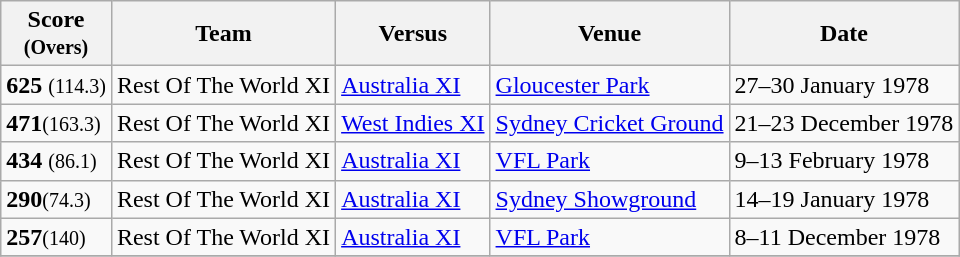<table class="wikitable" style="text-align:left;">
<tr>
<th>Score <br><small>(Overs)</small></th>
<th>Team</th>
<th>Versus</th>
<th>Venue</th>
<th>Date</th>
</tr>
<tr>
<td><strong>625</strong> <small>(114.3)</small></td>
<td> Rest Of The World XI</td>
<td> <a href='#'>Australia XI</a></td>
<td><a href='#'>Gloucester Park</a></td>
<td>27–30 January 1978</td>
</tr>
<tr>
<td><strong>471</strong><small>(163.3)</small></td>
<td> Rest Of The World XI</td>
<td> <a href='#'>West Indies XI</a></td>
<td><a href='#'>Sydney Cricket Ground</a></td>
<td>21–23 December 1978</td>
</tr>
<tr>
<td><strong>434</strong> <small>(86.1)</small></td>
<td> Rest Of The World XI</td>
<td> <a href='#'>Australia XI</a></td>
<td><a href='#'>VFL Park</a></td>
<td>9–13 February 1978</td>
</tr>
<tr>
<td><strong>290</strong><small>(74.3)</small></td>
<td> Rest Of The World XI</td>
<td> <a href='#'>Australia XI</a></td>
<td><a href='#'>Sydney Showground</a></td>
<td>14–19 January 1978</td>
</tr>
<tr>
<td><strong>257</strong><small>(140)</small></td>
<td> Rest Of The World XI</td>
<td> <a href='#'>Australia XI</a></td>
<td><a href='#'>VFL Park</a></td>
<td>8–11 December 1978</td>
</tr>
<tr>
</tr>
</table>
